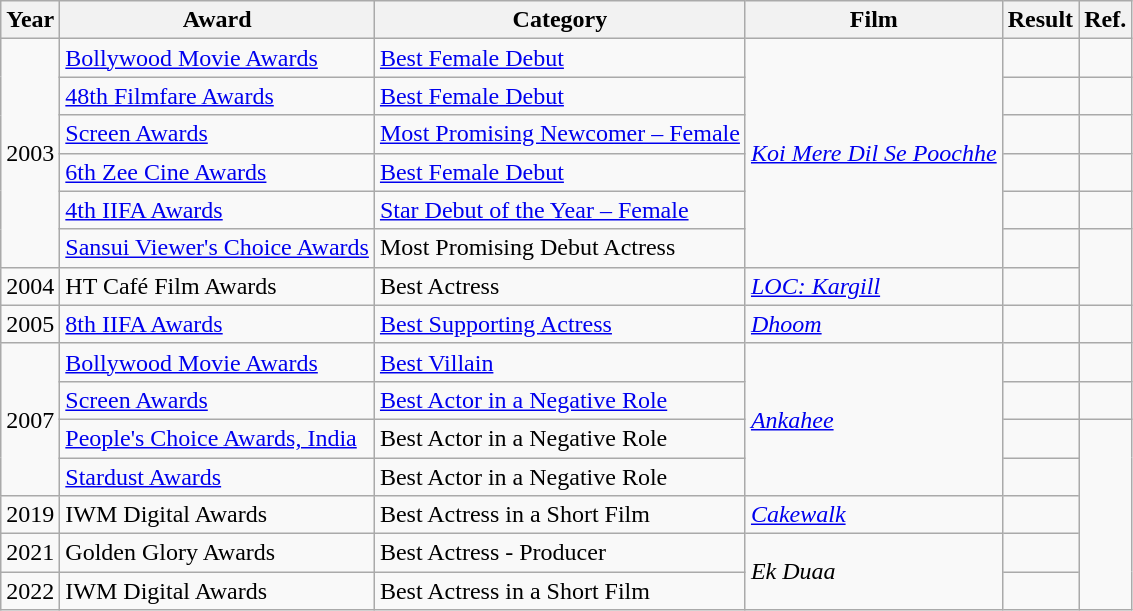<table class="wikitable">
<tr>
<th>Year</th>
<th>Award</th>
<th>Category</th>
<th>Film</th>
<th>Result</th>
<th>Ref.</th>
</tr>
<tr>
<td rowspan="6">2003</td>
<td><a href='#'>Bollywood Movie Awards</a></td>
<td><a href='#'>Best Female Debut</a></td>
<td rowspan="6"><em><a href='#'>Koi Mere Dil Se Poochhe</a></em></td>
<td></td>
<td></td>
</tr>
<tr>
<td><a href='#'>48th Filmfare Awards</a></td>
<td><a href='#'>Best Female Debut</a></td>
<td></td>
<td></td>
</tr>
<tr>
<td><a href='#'>Screen Awards</a></td>
<td><a href='#'>Most Promising Newcomer – Female</a></td>
<td></td>
<td></td>
</tr>
<tr>
<td><a href='#'>6th Zee Cine Awards</a></td>
<td><a href='#'>Best Female Debut</a></td>
<td></td>
<td></td>
</tr>
<tr>
<td><a href='#'>4th IIFA Awards</a></td>
<td><a href='#'>Star Debut of the Year – Female</a></td>
<td></td>
<td></td>
</tr>
<tr>
<td><a href='#'>Sansui Viewer's Choice Awards</a></td>
<td>Most Promising Debut Actress</td>
<td></td>
<td rowspan="2"></td>
</tr>
<tr>
<td>2004</td>
<td>HT Café Film Awards</td>
<td>Best Actress</td>
<td><a href='#'><em>LOC: Kargill</em></a></td>
<td></td>
</tr>
<tr>
<td>2005</td>
<td><a href='#'>8th IIFA Awards</a></td>
<td><a href='#'>Best Supporting Actress</a></td>
<td><em><a href='#'>Dhoom</a></em></td>
<td></td>
<td></td>
</tr>
<tr>
<td rowspan="4">2007</td>
<td><a href='#'>Bollywood Movie Awards</a></td>
<td><a href='#'>Best Villain</a></td>
<td rowspan="4"><em><a href='#'>Ankahee</a></em></td>
<td></td>
<td></td>
</tr>
<tr>
<td><a href='#'>Screen Awards</a></td>
<td><a href='#'>Best Actor in a Negative Role</a></td>
<td></td>
<td></td>
</tr>
<tr>
<td><a href='#'>People's Choice Awards, India</a></td>
<td>Best Actor in a Negative Role</td>
<td></td>
<td rowspan="5"></td>
</tr>
<tr>
<td><a href='#'>Stardust Awards</a></td>
<td>Best Actor in a Negative Role</td>
<td></td>
</tr>
<tr>
<td>2019</td>
<td>IWM Digital Awards</td>
<td>Best Actress in a Short Film</td>
<td><a href='#'><em>Cakewalk</em></a></td>
<td></td>
</tr>
<tr>
<td>2021</td>
<td>Golden Glory Awards</td>
<td>Best Actress - Producer</td>
<td rowspan="2"><em>Ek Duaa</em></td>
<td></td>
</tr>
<tr>
<td>2022</td>
<td>IWM Digital Awards</td>
<td>Best Actress in a Short Film</td>
<td></td>
</tr>
</table>
